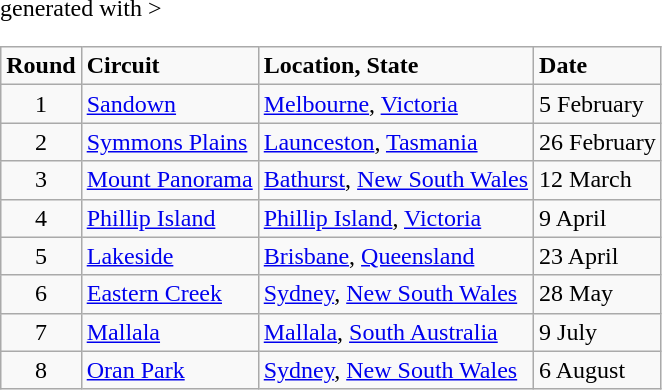<table class="wikitable" <hiddentext>generated with >
<tr style="font-weight:bold">
<td height="14" align="center">Round</td>
<td>Circuit</td>
<td>Location, State</td>
<td>Date</td>
</tr>
<tr>
<td height="14" align="center">1</td>
<td><a href='#'>Sandown</a></td>
<td><a href='#'>Melbourne</a>, <a href='#'>Victoria</a></td>
<td>5 February</td>
</tr>
<tr>
<td height="14" align="center">2</td>
<td><a href='#'>Symmons Plains</a></td>
<td><a href='#'>Launceston</a>, <a href='#'>Tasmania</a></td>
<td>26 February</td>
</tr>
<tr>
<td height="14" align="center">3</td>
<td><a href='#'>Mount Panorama</a></td>
<td><a href='#'>Bathurst</a>, <a href='#'>New South Wales</a></td>
<td>12 March</td>
</tr>
<tr>
<td height="14" align="center">4</td>
<td><a href='#'>Phillip Island</a></td>
<td><a href='#'>Phillip Island</a>, <a href='#'>Victoria</a></td>
<td>9 April</td>
</tr>
<tr>
<td height="14" align="center">5</td>
<td><a href='#'>Lakeside</a></td>
<td><a href='#'>Brisbane</a>, <a href='#'>Queensland</a></td>
<td>23 April</td>
</tr>
<tr>
<td height="14" align="center">6</td>
<td><a href='#'>Eastern Creek</a></td>
<td><a href='#'>Sydney</a>, <a href='#'>New South Wales</a></td>
<td>28 May</td>
</tr>
<tr>
<td height="14" align="center">7</td>
<td><a href='#'>Mallala</a></td>
<td><a href='#'>Mallala</a>, <a href='#'>South Australia</a></td>
<td>9 July</td>
</tr>
<tr>
<td height="14" align="center">8</td>
<td><a href='#'>Oran Park</a></td>
<td><a href='#'>Sydney</a>, <a href='#'>New South Wales</a></td>
<td>6 August</td>
</tr>
</table>
